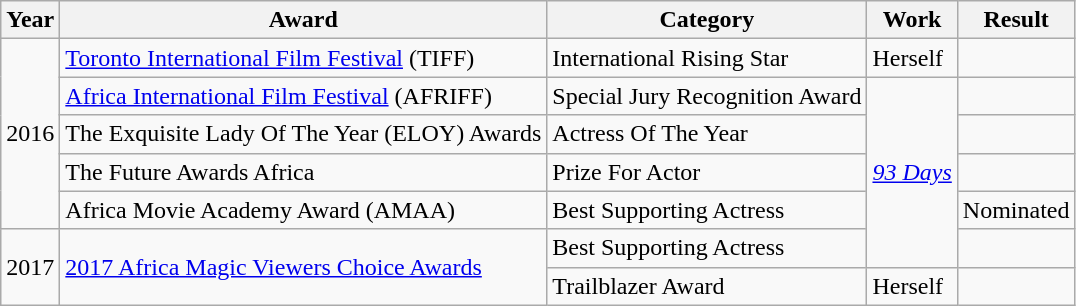<table class="wikitable">
<tr>
<th>Year</th>
<th>Award</th>
<th>Category</th>
<th>Work</th>
<th>Result</th>
</tr>
<tr>
<td rowspan="5">2016</td>
<td><a href='#'>Toronto International Film Festival</a> (TIFF)</td>
<td>International Rising Star</td>
<td>Herself</td>
<td></td>
</tr>
<tr>
<td><a href='#'>Africa International Film Festival</a> (AFRIFF)</td>
<td>Special Jury Recognition Award</td>
<td rowspan="5"><em><a href='#'>93 Days</a></em></td>
<td></td>
</tr>
<tr>
<td>The Exquisite Lady Of The Year (ELOY) Awards</td>
<td>Actress Of The Year</td>
<td></td>
</tr>
<tr>
<td>The Future Awards Africa</td>
<td>Prize For Actor</td>
<td> </td>
</tr>
<tr>
<td>Africa Movie Academy Award (AMAA)</td>
<td>Best Supporting Actress</td>
<td>Nominated</td>
</tr>
<tr>
<td rowspan=2>2017</td>
<td rowspan=2><a href='#'>2017 Africa Magic Viewers Choice Awards</a></td>
<td>Best Supporting Actress</td>
<td></td>
</tr>
<tr>
<td>Trailblazer Award</td>
<td>Herself</td>
<td></td>
</tr>
</table>
